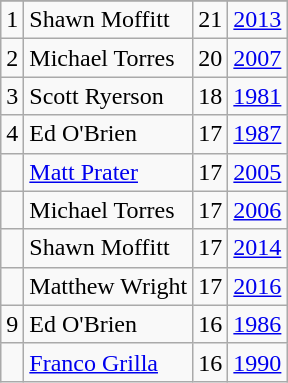<table class="wikitable">
<tr>
</tr>
<tr>
<td>1</td>
<td>Shawn Moffitt</td>
<td>21</td>
<td><a href='#'>2013</a></td>
</tr>
<tr>
<td>2</td>
<td>Michael Torres</td>
<td>20</td>
<td><a href='#'>2007</a></td>
</tr>
<tr>
<td>3</td>
<td>Scott Ryerson</td>
<td>18</td>
<td><a href='#'>1981</a></td>
</tr>
<tr>
<td>4</td>
<td>Ed O'Brien</td>
<td>17</td>
<td><a href='#'>1987</a></td>
</tr>
<tr>
<td></td>
<td><a href='#'>Matt Prater</a></td>
<td>17</td>
<td><a href='#'>2005</a></td>
</tr>
<tr>
<td></td>
<td>Michael Torres</td>
<td>17</td>
<td><a href='#'>2006</a></td>
</tr>
<tr>
<td></td>
<td>Shawn Moffitt</td>
<td>17</td>
<td><a href='#'>2014</a></td>
</tr>
<tr>
<td></td>
<td>Matthew Wright</td>
<td>17</td>
<td><a href='#'>2016</a></td>
</tr>
<tr>
<td>9</td>
<td>Ed O'Brien</td>
<td>16</td>
<td><a href='#'>1986</a></td>
</tr>
<tr>
<td></td>
<td><a href='#'>Franco Grilla</a></td>
<td>16</td>
<td><a href='#'>1990</a></td>
</tr>
</table>
